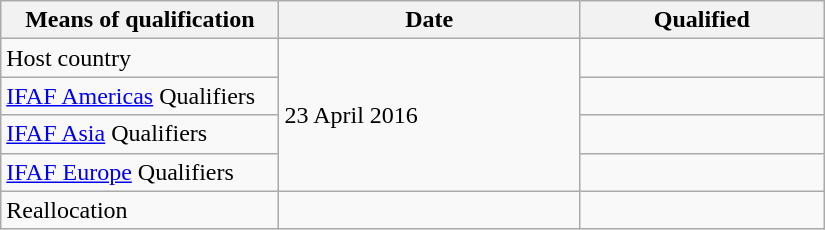<table class="wikitable" width=550>
<tr>
<th width=25%>Means of qualification</th>
<th width=27%>Date</th>
<th width=22%>Qualified</th>
</tr>
<tr>
<td>Host country</td>
<td rowspan=4>23 April 2016</td>
<td></td>
</tr>
<tr>
<td><a href='#'>IFAF Americas</a> Qualifiers</td>
<td></td>
</tr>
<tr>
<td><a href='#'>IFAF Asia</a> Qualifiers</td>
<td> </td>
</tr>
<tr>
<td><a href='#'>IFAF Europe</a> Qualifiers</td>
<td></td>
</tr>
<tr>
<td>Reallocation</td>
<td></td>
<td></td>
</tr>
</table>
